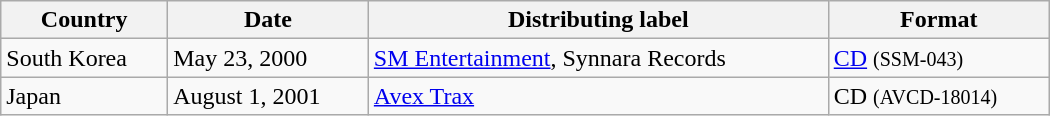<table class="wikitable" style="width:700px">
<tr>
<th>Country</th>
<th>Date</th>
<th>Distributing label</th>
<th>Format</th>
</tr>
<tr>
<td>South Korea</td>
<td>May 23, 2000</td>
<td><a href='#'>SM Entertainment</a>, Synnara Records</td>
<td><a href='#'>CD</a> <small>(SSM-043)</small></td>
</tr>
<tr>
<td>Japan</td>
<td>August 1, 2001</td>
<td><a href='#'>Avex Trax</a></td>
<td>CD <small>(AVCD-18014)</small></td>
</tr>
</table>
